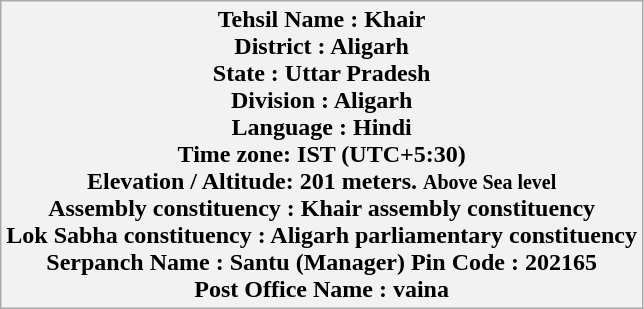<table class="wikitable sortable">
<tr>
<th>Tehsil Name : Khair<br>District : Aligarh<br>State : Uttar Pradesh<br>Division : Aligarh<br>Language : Hindi<br>Time zone: IST (UTC+5:30)<br>Elevation / Altitude: 201 meters. <small>Above Sea level </small><br>Assembly constituency : Khair assembly constituency<br>Lok Sabha constituency : Aligarh parliamentary constituency<br>Serpanch Name : Santu (Manager)
Pin Code : 202165<br>Post Office Name : vaina</th>
</tr>
</table>
